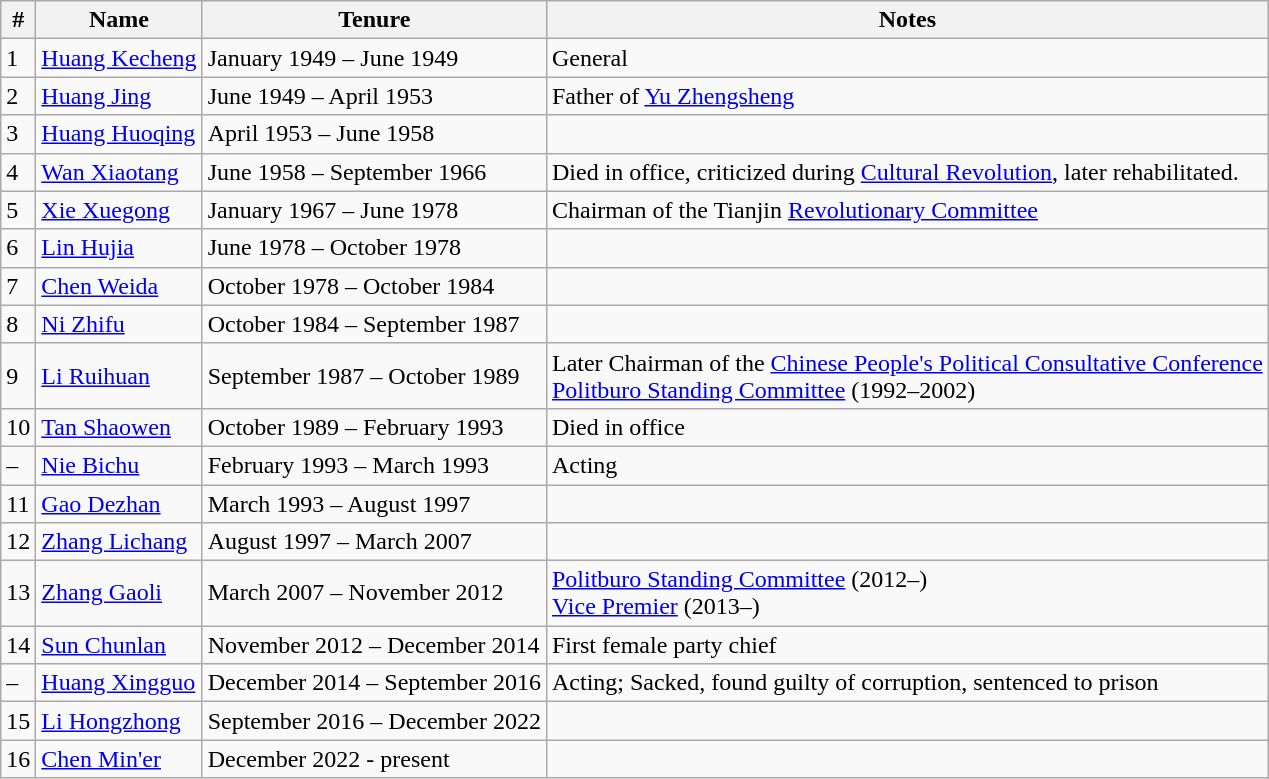<table class="wikitable">
<tr>
<th>#</th>
<th>Name</th>
<th>Tenure</th>
<th>Notes</th>
</tr>
<tr>
<td>1</td>
<td><a href='#'>Huang Kecheng</a></td>
<td>January 1949 – June 1949</td>
<td>General</td>
</tr>
<tr>
<td>2</td>
<td><a href='#'>Huang Jing</a></td>
<td>June 1949 – April 1953</td>
<td>Father of <a href='#'>Yu Zhengsheng</a></td>
</tr>
<tr>
<td>3</td>
<td><a href='#'>Huang Huoqing</a></td>
<td>April 1953 – June 1958</td>
<td></td>
</tr>
<tr>
<td>4</td>
<td><a href='#'>Wan Xiaotang</a></td>
<td>June 1958 – September 1966</td>
<td>Died in office, criticized during <a href='#'>Cultural Revolution</a>, later rehabilitated.</td>
</tr>
<tr>
<td>5</td>
<td><a href='#'>Xie Xuegong</a></td>
<td>January 1967 – June 1978</td>
<td>Chairman of the Tianjin <a href='#'>Revolutionary Committee</a></td>
</tr>
<tr>
<td>6</td>
<td><a href='#'>Lin Hujia</a></td>
<td>June 1978 – October 1978</td>
<td></td>
</tr>
<tr>
<td>7</td>
<td><a href='#'>Chen Weida</a></td>
<td>October 1978 – October 1984</td>
<td></td>
</tr>
<tr>
<td>8</td>
<td><a href='#'>Ni Zhifu</a></td>
<td>October 1984 – September 1987</td>
<td></td>
</tr>
<tr>
<td>9</td>
<td><a href='#'>Li Ruihuan</a></td>
<td>September 1987 – October 1989</td>
<td>Later Chairman of the <a href='#'>Chinese People's Political Consultative Conference</a><br><a href='#'>Politburo Standing Committee</a> (1992–2002)</td>
</tr>
<tr>
<td>10</td>
<td><a href='#'>Tan Shaowen</a></td>
<td>October 1989 – February 1993</td>
<td>Died in office</td>
</tr>
<tr>
<td>–</td>
<td><a href='#'>Nie Bichu</a></td>
<td>February 1993 – March 1993</td>
<td>Acting</td>
</tr>
<tr>
<td>11</td>
<td><a href='#'>Gao Dezhan</a></td>
<td>March 1993 – August 1997</td>
<td></td>
</tr>
<tr>
<td>12</td>
<td><a href='#'>Zhang Lichang</a></td>
<td>August 1997 – March 2007</td>
<td></td>
</tr>
<tr>
<td>13</td>
<td><a href='#'>Zhang Gaoli</a></td>
<td>March 2007 – November 2012</td>
<td><a href='#'>Politburo Standing Committee</a> (2012–)<br><a href='#'>Vice Premier</a> (2013–)</td>
</tr>
<tr>
<td>14</td>
<td><a href='#'>Sun Chunlan</a></td>
<td>November 2012 – December 2014</td>
<td>First female party chief</td>
</tr>
<tr>
<td>–</td>
<td><a href='#'>Huang Xingguo</a></td>
<td>December 2014 – September 2016</td>
<td>Acting; Sacked, found guilty of corruption, sentenced to prison</td>
</tr>
<tr>
<td>15</td>
<td><a href='#'>Li Hongzhong</a></td>
<td>September 2016 – December 2022</td>
<td></td>
</tr>
<tr>
<td>16</td>
<td><a href='#'>Chen Min'er</a></td>
<td>December 2022 - present</td>
<td></td>
</tr>
</table>
